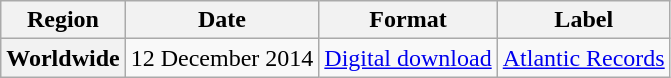<table class="wikitable plainrowheaders">
<tr>
<th scope="col">Region</th>
<th scope="col">Date</th>
<th scope="col">Format</th>
<th scope="col">Label</th>
</tr>
<tr>
<th scope="row">Worldwide</th>
<td>12 December 2014</td>
<td><a href='#'>Digital download</a> </td>
<td><a href='#'>Atlantic Records</a></td>
</tr>
</table>
